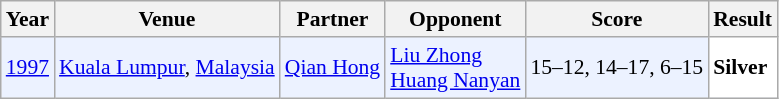<table class="sortable wikitable" style="font-size: 90%;">
<tr>
<th>Year</th>
<th>Venue</th>
<th>Partner</th>
<th>Opponent</th>
<th>Score</th>
<th>Result</th>
</tr>
<tr style="background:#ECF2FF">
<td align="center"><a href='#'>1997</a></td>
<td align="left"><a href='#'>Kuala Lumpur</a>, <a href='#'>Malaysia</a></td>
<td align="left"> <a href='#'>Qian Hong</a></td>
<td align="left"> <a href='#'>Liu Zhong</a> <br>  <a href='#'>Huang Nanyan</a></td>
<td align="left">15–12, 14–17, 6–15</td>
<td style="text-align:left; background:white"> <strong>Silver</strong></td>
</tr>
</table>
